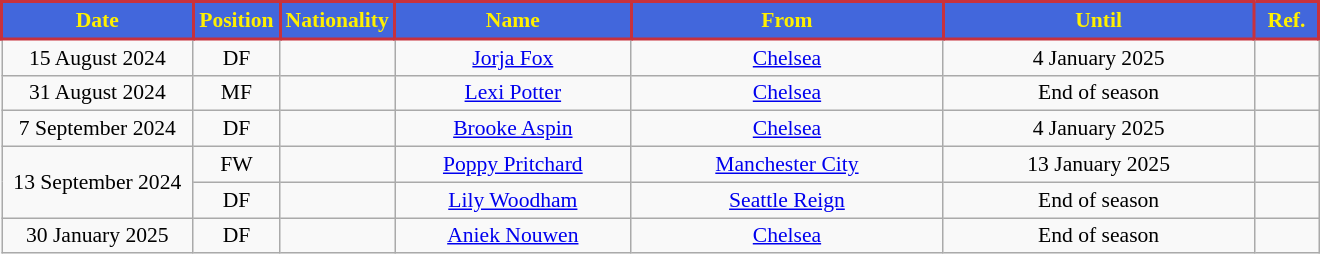<table class="wikitable" style="text-align:center; font-size:90%; ">
<tr>
<th style="background:#4267DC;color:#FFF000;border:2px solid #C7313C; width:120px;">Date</th>
<th style="background:#4267DC;color:#FFF000;border:2px solid #C7313C; width:50px;">Position</th>
<th style="background:#4267DC;color:#FFF000;border:2px solid #C7313C; width:50px;">Nationality</th>
<th style="background:#4267DC;color:#FFF000;border:2px solid #C7313C; width:150px;">Name</th>
<th style="background:#4267DC;color:#FFF000;border:2px solid #C7313C; width:200px;">From</th>
<th style="background:#4267DC;color:#FFF000;border:2px solid #C7313C; width:200px;">Until</th>
<th style="background:#4267DC;color:#FFF000;border:2px solid #C7313C; width:35px;">Ref.</th>
</tr>
<tr>
<td>15 August 2024</td>
<td>DF</td>
<td></td>
<td><a href='#'>Jorja Fox</a></td>
<td> <a href='#'>Chelsea</a></td>
<td>4 January 2025</td>
<td></td>
</tr>
<tr>
<td>31 August 2024</td>
<td>MF</td>
<td></td>
<td><a href='#'>Lexi Potter</a></td>
<td> <a href='#'>Chelsea</a></td>
<td>End of season</td>
<td></td>
</tr>
<tr>
<td>7 September 2024</td>
<td>DF</td>
<td></td>
<td><a href='#'>Brooke Aspin</a></td>
<td> <a href='#'>Chelsea</a></td>
<td>4 January 2025</td>
<td></td>
</tr>
<tr>
<td rowspan=2>13 September 2024</td>
<td>FW</td>
<td></td>
<td><a href='#'>Poppy Pritchard</a></td>
<td> <a href='#'>Manchester City</a></td>
<td>13 January 2025</td>
<td></td>
</tr>
<tr>
<td>DF</td>
<td></td>
<td><a href='#'>Lily Woodham</a></td>
<td> <a href='#'>Seattle Reign</a></td>
<td>End of season</td>
<td></td>
</tr>
<tr>
<td>30 January 2025</td>
<td>DF</td>
<td></td>
<td><a href='#'>Aniek Nouwen</a></td>
<td> <a href='#'>Chelsea</a></td>
<td>End of season</td>
<td></td>
</tr>
</table>
